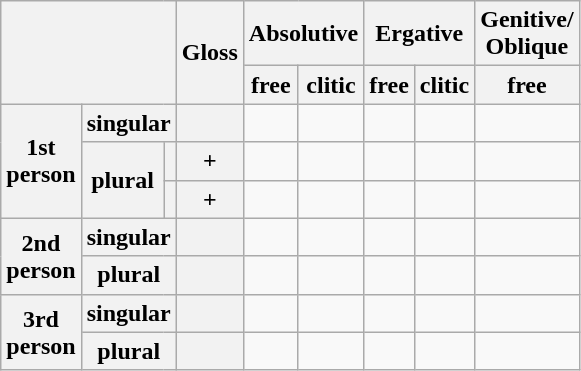<table class="wikitable">
<tr>
<th rowspan="2" colspan="3"></th>
<th rowspan="2">Gloss</th>
<th colspan="2">Absolutive</th>
<th colspan="2">Ergative</th>
<th>Genitive/<br>Oblique</th>
</tr>
<tr>
<th>free</th>
<th>clitic</th>
<th>free</th>
<th>clitic</th>
<th>free</th>
</tr>
<tr>
<th rowspan="3">1st<br>person</th>
<th colspan="2">singular</th>
<th></th>
<td></td>
<td></td>
<td></td>
<td></td>
<td></td>
</tr>
<tr>
<th rowspan="2">plural</th>
<th></th>
<th>+</th>
<td></td>
<td></td>
<td></td>
<td></td>
<td></td>
</tr>
<tr>
<th></th>
<th>+</th>
<td></td>
<td></td>
<td></td>
<td></td>
<td></td>
</tr>
<tr>
<th rowspan="2">2nd<br>person</th>
<th colspan="2">singular</th>
<th></th>
<td></td>
<td></td>
<td></td>
<td></td>
<td></td>
</tr>
<tr>
<th colspan="2">plural</th>
<th></th>
<td></td>
<td></td>
<td></td>
<td></td>
<td></td>
</tr>
<tr>
<th rowspan="2">3rd<br>person</th>
<th colspan="2">singular</th>
<th></th>
<td></td>
<td></td>
<td></td>
<td></td>
<td></td>
</tr>
<tr>
<th colspan="2">plural</th>
<th></th>
<td></td>
<td></td>
<td></td>
<td></td>
<td></td>
</tr>
</table>
